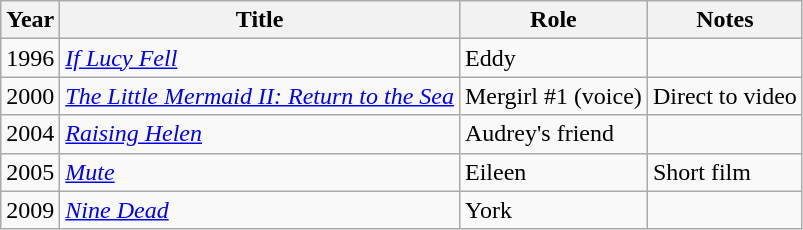<table class="wikitable sortable">
<tr>
<th>Year</th>
<th>Title</th>
<th>Role</th>
<th class="unsortable">Notes</th>
</tr>
<tr>
<td>1996</td>
<td><em><a href='#'>If Lucy Fell</a></em></td>
<td>Eddy</td>
<td></td>
</tr>
<tr>
<td>2000</td>
<td><em><a href='#'>The Little Mermaid II: Return to the Sea</a></em></td>
<td>Mergirl #1 (voice)</td>
<td>Direct to video</td>
</tr>
<tr>
<td>2004</td>
<td><em><a href='#'>Raising Helen</a></em></td>
<td>Audrey's friend</td>
<td></td>
</tr>
<tr>
<td>2005</td>
<td><em><a href='#'>Mute</a></em></td>
<td>Eileen</td>
<td>Short film</td>
</tr>
<tr>
<td>2009</td>
<td><em><a href='#'>Nine Dead</a></em></td>
<td>York</td>
<td></td>
</tr>
</table>
